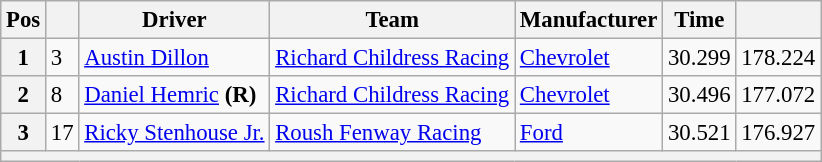<table class="wikitable" style="font-size:95%">
<tr>
<th>Pos</th>
<th></th>
<th>Driver</th>
<th>Team</th>
<th>Manufacturer</th>
<th>Time</th>
<th></th>
</tr>
<tr>
<th>1</th>
<td>3</td>
<td><a href='#'>Austin Dillon</a></td>
<td><a href='#'>Richard Childress Racing</a></td>
<td><a href='#'>Chevrolet</a></td>
<td>30.299</td>
<td>178.224</td>
</tr>
<tr>
<th>2</th>
<td>8</td>
<td><a href='#'>Daniel Hemric</a> <strong>(R)</strong></td>
<td><a href='#'>Richard Childress Racing</a></td>
<td><a href='#'>Chevrolet</a></td>
<td>30.496</td>
<td>177.072</td>
</tr>
<tr>
<th>3</th>
<td>17</td>
<td><a href='#'>Ricky Stenhouse Jr.</a></td>
<td><a href='#'>Roush Fenway Racing</a></td>
<td><a href='#'>Ford</a></td>
<td>30.521</td>
<td>176.927</td>
</tr>
<tr>
<th colspan="7"></th>
</tr>
</table>
